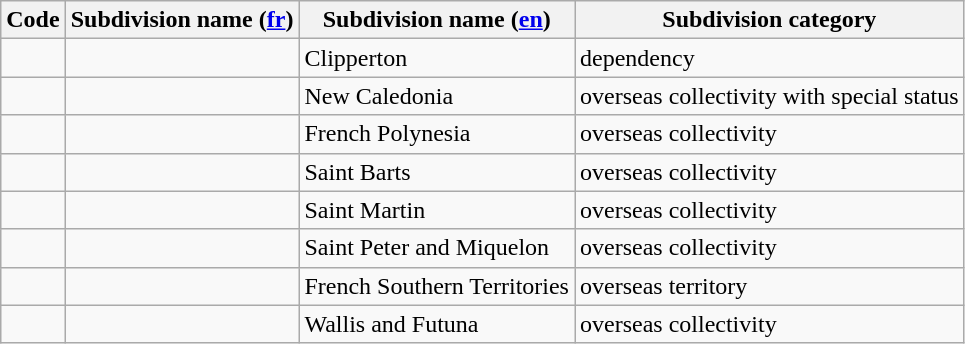<table class="wikitable sortable">
<tr>
<th>Code</th>
<th>Subdivision name (<a href='#'>fr</a>)</th>
<th>Subdivision name (<a href='#'>en</a>)</th>
<th>Subdivision category</th>
</tr>
<tr>
<td></td>
<td></td>
<td>Clipperton</td>
<td>dependency</td>
</tr>
<tr>
<td></td>
<td></td>
<td>New Caledonia</td>
<td>overseas collectivity with special status</td>
</tr>
<tr>
<td></td>
<td></td>
<td>French Polynesia</td>
<td>overseas collectivity</td>
</tr>
<tr>
<td></td>
<td></td>
<td>Saint Barts</td>
<td>overseas collectivity</td>
</tr>
<tr>
<td></td>
<td></td>
<td>Saint Martin</td>
<td>overseas collectivity</td>
</tr>
<tr>
<td></td>
<td></td>
<td>Saint Peter and Miquelon</td>
<td>overseas collectivity</td>
</tr>
<tr>
<td></td>
<td></td>
<td>French Southern Territories</td>
<td>overseas territory</td>
</tr>
<tr>
<td></td>
<td></td>
<td>Wallis and Futuna</td>
<td>overseas collectivity</td>
</tr>
</table>
